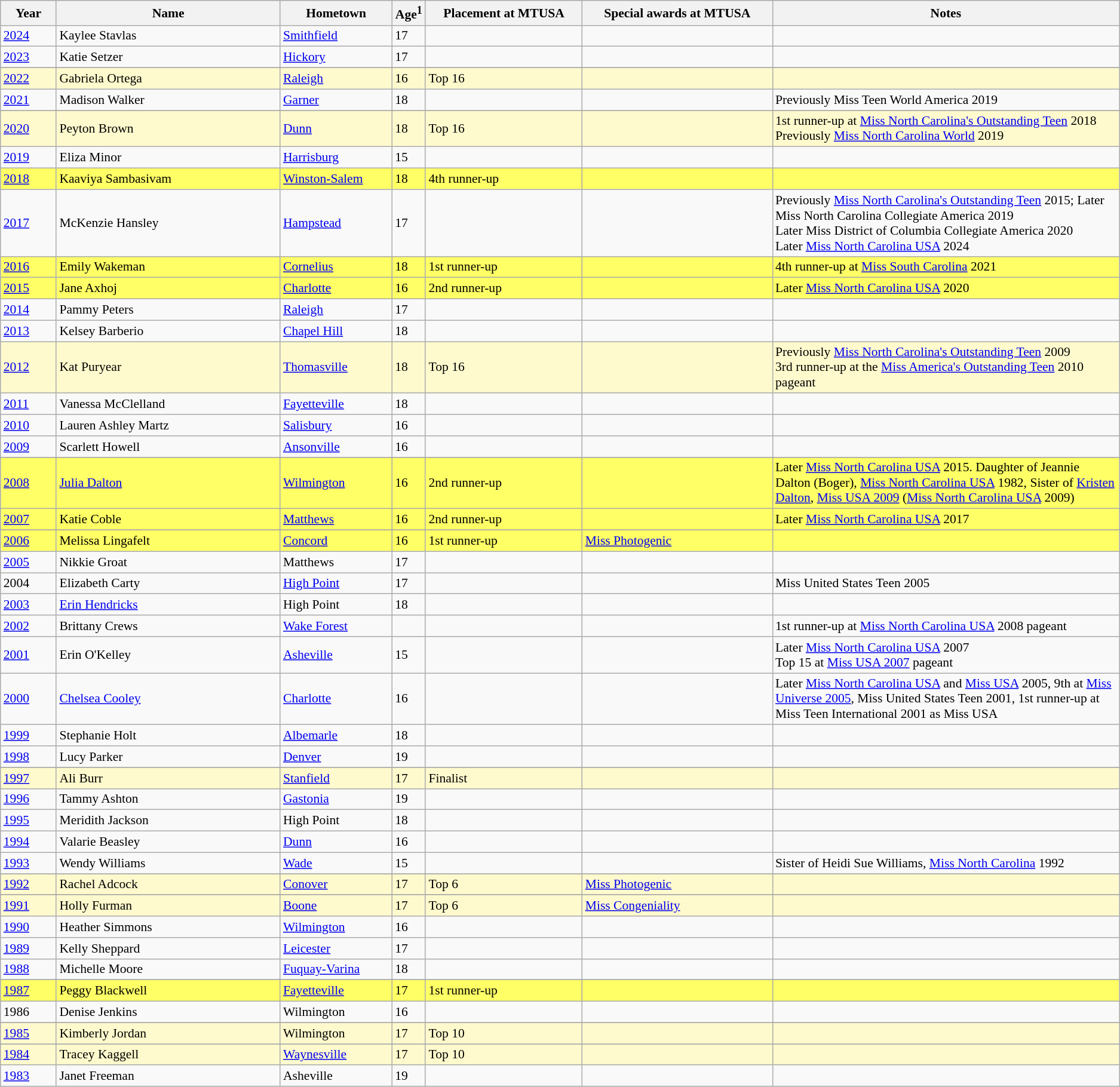<table class="wikitable"style="font-size:90%;">
<tr bgcolor="#efefef">
<th width=5%>Year</th>
<th width=20%>Name</th>
<th width=10%>Hometown</th>
<th width=3%>Age<sup>1</sup></th>
<th width=14%>Placement at MTUSA</th>
<th width=17%>Special awards at MTUSA</th>
<th width=31%>Notes</th>
</tr>
<tr>
<td><a href='#'>2024</a></td>
<td>Kaylee Stavlas</td>
<td><a href='#'>Smithfield</a></td>
<td>17</td>
<td></td>
<td></td>
<td></td>
</tr>
<tr>
<td><a href='#'>2023</a></td>
<td>Katie Setzer</td>
<td><a href='#'>Hickory</a></td>
<td>17</td>
<td></td>
<td></td>
<td></td>
</tr>
<tr>
</tr>
<tr style="background-color:#FFFACD;">
<td><a href='#'>2022</a></td>
<td>Gabriela Ortega</td>
<td><a href='#'>Raleigh</a></td>
<td>16</td>
<td>Top 16</td>
<td></td>
<td></td>
</tr>
<tr>
<td><a href='#'>2021</a></td>
<td>Madison Walker</td>
<td><a href='#'>Garner</a></td>
<td>18</td>
<td></td>
<td></td>
<td>Previously Miss Teen World America 2019</td>
</tr>
<tr>
</tr>
<tr style="background-color:#FFFACD;">
<td><a href='#'>2020</a></td>
<td>Peyton Brown</td>
<td><a href='#'>Dunn</a></td>
<td>18</td>
<td>Top 16</td>
<td></td>
<td>1st runner-up at <a href='#'>Miss North Carolina's Outstanding Teen</a> 2018<br>Previously <a href='#'>Miss North Carolina World</a> 2019</td>
</tr>
<tr>
<td><a href='#'>2019</a></td>
<td>Eliza Minor</td>
<td><a href='#'>Harrisburg</a></td>
<td>15</td>
<td></td>
<td></td>
<td></td>
</tr>
<tr style="background-color:#FFFF66;">
<td><a href='#'>2018</a></td>
<td>Kaaviya Sambasivam</td>
<td><a href='#'>Winston-Salem</a></td>
<td>18</td>
<td>4th runner-up</td>
<td></td>
<td></td>
</tr>
<tr>
<td><a href='#'>2017</a></td>
<td>McKenzie Hansley</td>
<td><a href='#'>Hampstead</a></td>
<td>17</td>
<td></td>
<td></td>
<td>Previously <a href='#'>Miss North Carolina's Outstanding Teen</a> 2015; Later Miss North Carolina Collegiate America 2019<br>Later Miss District of Columbia Collegiate America 2020<br>Later <a href='#'>Miss North Carolina USA</a> 2024</td>
</tr>
<tr style="background-color:#FFFF66;">
<td><a href='#'>2016</a></td>
<td>Emily Wakeman</td>
<td><a href='#'>Cornelius</a></td>
<td>18</td>
<td>1st runner-up</td>
<td></td>
<td>4th runner-up at <a href='#'>Miss South Carolina</a> 2021</td>
</tr>
<tr style="background-color:#FFFF66;">
<td><a href='#'>2015</a></td>
<td>Jane Axhoj</td>
<td><a href='#'>Charlotte</a></td>
<td>16</td>
<td>2nd runner-up</td>
<td></td>
<td>Later <a href='#'>Miss North Carolina USA</a> 2020</td>
</tr>
<tr>
<td><a href='#'>2014</a></td>
<td>Pammy Peters</td>
<td><a href='#'>Raleigh</a></td>
<td>17</td>
<td></td>
<td></td>
<td></td>
</tr>
<tr>
<td><a href='#'>2013</a></td>
<td>Kelsey Barberio</td>
<td><a href='#'>Chapel Hill</a></td>
<td>18</td>
<td></td>
<td></td>
<td></td>
</tr>
<tr style="background-color:#FFFACD;">
<td><a href='#'>2012</a></td>
<td>Kat Puryear</td>
<td><a href='#'>Thomasville</a></td>
<td>18</td>
<td>Top 16</td>
<td></td>
<td>Previously <a href='#'>Miss North Carolina's Outstanding Teen</a> 2009<br>3rd runner-up at the <a href='#'>Miss America's Outstanding Teen</a> 2010 pageant</td>
</tr>
<tr>
<td><a href='#'>2011</a></td>
<td>Vanessa McClelland</td>
<td><a href='#'>Fayetteville</a></td>
<td>18</td>
<td></td>
<td></td>
<td></td>
</tr>
<tr>
<td><a href='#'>2010</a></td>
<td>Lauren Ashley Martz</td>
<td><a href='#'>Salisbury</a></td>
<td>16</td>
<td></td>
<td></td>
<td></td>
</tr>
<tr>
<td><a href='#'>2009</a></td>
<td>Scarlett Howell</td>
<td><a href='#'>Ansonville</a></td>
<td>16</td>
<td></td>
<td></td>
<td></td>
</tr>
<tr>
</tr>
<tr style="background-color:#FFFF66;">
<td><a href='#'>2008</a></td>
<td><a href='#'>Julia Dalton</a></td>
<td><a href='#'>Wilmington</a></td>
<td>16</td>
<td>2nd runner-up</td>
<td></td>
<td>Later <a href='#'>Miss North Carolina USA</a> 2015. Daughter of Jeannie Dalton (Boger), <a href='#'>Miss North Carolina USA</a> 1982, Sister of <a href='#'>Kristen Dalton</a>, <a href='#'>Miss USA 2009</a> (<a href='#'>Miss North Carolina USA</a> 2009)</td>
</tr>
<tr style="background-color:#FFFF66;">
<td><a href='#'>2007</a></td>
<td>Katie Coble</td>
<td><a href='#'>Matthews</a></td>
<td>16</td>
<td>2nd runner-up</td>
<td></td>
<td>Later <a href='#'>Miss North Carolina USA</a> 2017</td>
</tr>
<tr>
</tr>
<tr style="background-color:#FFFF66;">
<td><a href='#'>2006</a></td>
<td>Melissa Lingafelt</td>
<td><a href='#'>Concord</a></td>
<td>16</td>
<td>1st runner-up</td>
<td><a href='#'>Miss Photogenic</a></td>
<td></td>
</tr>
<tr>
<td><a href='#'>2005</a></td>
<td>Nikkie Groat</td>
<td>Matthews</td>
<td>17</td>
<td></td>
<td></td>
<td></td>
</tr>
<tr>
<td>2004</td>
<td>Elizabeth Carty</td>
<td><a href='#'>High Point</a></td>
<td>17</td>
<td></td>
<td></td>
<td>Miss United States Teen 2005</td>
</tr>
<tr>
<td><a href='#'>2003</a></td>
<td><a href='#'>Erin Hendricks</a></td>
<td>High Point</td>
<td>18</td>
<td></td>
<td></td>
<td></td>
</tr>
<tr>
<td><a href='#'>2002</a></td>
<td>Brittany Crews</td>
<td><a href='#'>Wake Forest</a></td>
<td></td>
<td></td>
<td></td>
<td>1st runner-up at <a href='#'>Miss North Carolina USA</a> 2008 pageant</td>
</tr>
<tr>
<td><a href='#'>2001</a></td>
<td>Erin O'Kelley</td>
<td><a href='#'>Asheville</a></td>
<td>15</td>
<td></td>
<td></td>
<td>Later <a href='#'>Miss North Carolina USA</a> 2007<br>Top 15 at <a href='#'>Miss USA 2007</a> pageant</td>
</tr>
<tr>
<td><a href='#'>2000</a></td>
<td><a href='#'>Chelsea Cooley</a></td>
<td><a href='#'>Charlotte</a></td>
<td>16</td>
<td></td>
<td></td>
<td>Later <a href='#'>Miss North Carolina USA</a> and <a href='#'>Miss USA</a> 2005, 9th at <a href='#'>Miss Universe 2005</a>, Miss United States Teen 2001,  1st runner-up at Miss Teen International 2001 as Miss USA</td>
</tr>
<tr>
<td><a href='#'>1999</a></td>
<td>Stephanie Holt</td>
<td><a href='#'>Albemarle</a></td>
<td>18</td>
<td></td>
<td></td>
<td></td>
</tr>
<tr>
<td><a href='#'>1998</a></td>
<td>Lucy Parker</td>
<td><a href='#'>Denver</a></td>
<td>19</td>
<td></td>
<td></td>
<td></td>
</tr>
<tr>
</tr>
<tr style="background-color:#FFFACD;">
<td><a href='#'>1997</a></td>
<td>Ali Burr</td>
<td><a href='#'>Stanfield</a></td>
<td>17</td>
<td>Finalist</td>
<td></td>
<td></td>
</tr>
<tr>
<td><a href='#'>1996</a></td>
<td>Tammy Ashton</td>
<td><a href='#'>Gastonia</a></td>
<td>19</td>
<td></td>
<td></td>
<td></td>
</tr>
<tr>
<td><a href='#'>1995</a></td>
<td>Meridith Jackson</td>
<td>High Point</td>
<td>18</td>
<td></td>
<td></td>
<td></td>
</tr>
<tr>
<td><a href='#'>1994</a></td>
<td>Valarie Beasley</td>
<td><a href='#'>Dunn</a></td>
<td>16</td>
<td></td>
<td></td>
<td></td>
</tr>
<tr>
<td><a href='#'>1993</a></td>
<td>Wendy Williams</td>
<td><a href='#'>Wade</a></td>
<td>15</td>
<td></td>
<td></td>
<td>Sister of Heidi Sue Williams, <a href='#'>Miss North Carolina</a> 1992</td>
</tr>
<tr>
</tr>
<tr style="background-color:#FFFACD;">
<td><a href='#'>1992</a></td>
<td Rachel Lee Carter>Rachel Adcock</td>
<td><a href='#'>Conover</a></td>
<td>17</td>
<td>Top 6</td>
<td><a href='#'>Miss Photogenic</a></td>
<td></td>
</tr>
<tr>
</tr>
<tr style="background-color:#FFFACD;">
<td><a href='#'>1991</a></td>
<td>Holly Furman</td>
<td><a href='#'>Boone</a></td>
<td>17</td>
<td>Top 6</td>
<td><a href='#'>Miss Congeniality</a></td>
<td></td>
</tr>
<tr>
<td><a href='#'>1990</a></td>
<td>Heather Simmons</td>
<td><a href='#'>Wilmington</a></td>
<td>16</td>
<td></td>
<td></td>
<td></td>
</tr>
<tr>
<td><a href='#'>1989</a></td>
<td>Kelly Sheppard</td>
<td><a href='#'>Leicester</a></td>
<td>17</td>
<td></td>
<td></td>
<td></td>
</tr>
<tr>
<td><a href='#'>1988</a></td>
<td>Michelle Moore</td>
<td><a href='#'>Fuquay-Varina</a></td>
<td>18</td>
<td></td>
<td></td>
<td></td>
</tr>
<tr>
</tr>
<tr style="background-color:#FFFF66;">
<td><a href='#'>1987</a></td>
<td>Peggy Blackwell</td>
<td><a href='#'>Fayetteville</a></td>
<td>17</td>
<td>1st runner-up</td>
<td></td>
<td></td>
</tr>
<tr>
<td>1986</td>
<td>Denise Jenkins</td>
<td>Wilmington</td>
<td>16</td>
<td></td>
<td></td>
<td></td>
</tr>
<tr>
</tr>
<tr style="background-color:#FFFACD;">
<td><a href='#'>1985</a></td>
<td>Kimberly Jordan</td>
<td>Wilmington</td>
<td>17</td>
<td>Top 10</td>
<td></td>
<td></td>
</tr>
<tr>
</tr>
<tr style="background-color:#FFFACD;">
<td><a href='#'>1984</a></td>
<td>Tracey Kaggell</td>
<td><a href='#'>Waynesville</a></td>
<td>17</td>
<td>Top 10</td>
<td></td>
<td></td>
</tr>
<tr>
<td><a href='#'>1983</a></td>
<td>Janet Freeman</td>
<td>Asheville</td>
<td>19</td>
<td></td>
<td></td>
<td></td>
</tr>
</table>
